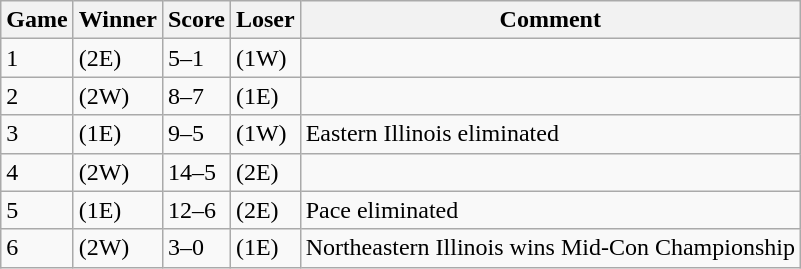<table class=wikitable>
<tr>
<th>Game</th>
<th>Winner</th>
<th>Score</th>
<th>Loser</th>
<th>Comment</th>
</tr>
<tr>
<td>1</td>
<td>(2E)  </td>
<td>5–1</td>
<td>(1W) </td>
<td></td>
</tr>
<tr>
<td>2</td>
<td>(2W) </td>
<td>8–7</td>
<td>(1E) </td>
<td></td>
</tr>
<tr>
<td>3</td>
<td>(1E) </td>
<td>9–5</td>
<td>(1W) </td>
<td>Eastern Illinois eliminated</td>
</tr>
<tr>
<td>4</td>
<td>(2W) </td>
<td>14–5</td>
<td>(2E)  </td>
<td></td>
</tr>
<tr>
<td>5</td>
<td>(1E) </td>
<td>12–6</td>
<td>(2E)  </td>
<td>Pace eliminated</td>
</tr>
<tr>
<td>6</td>
<td>(2W) </td>
<td>3–0</td>
<td>(1E) </td>
<td>Northeastern Illinois wins Mid-Con Championship</td>
</tr>
</table>
